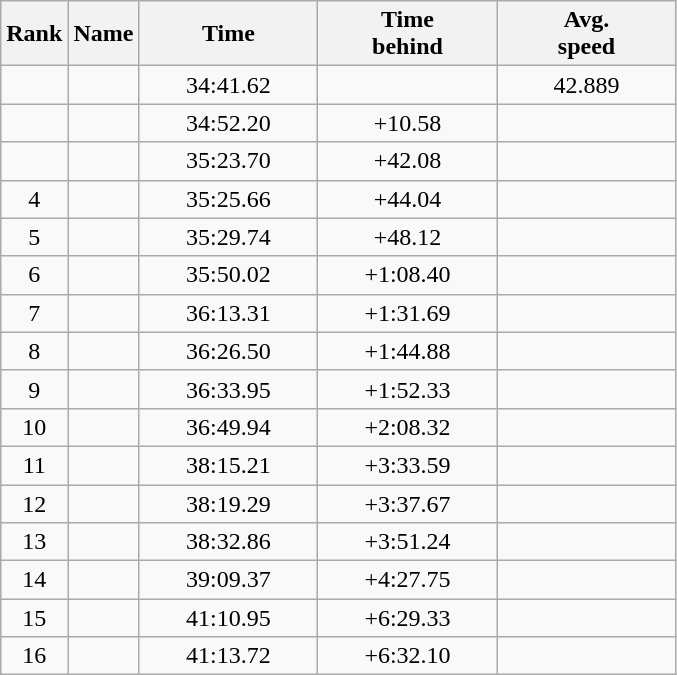<table class="wikitable" style="text-align:center;">
<tr>
<th>Rank</th>
<th style="width:"15em">Name</th>
<th style="width:7em">Time</th>
<th style="width:7em">Time<br>behind</th>
<th style="width:7em">Avg.<br>speed</th>
</tr>
<tr>
<td></td>
<td align=left></td>
<td>34:41.62</td>
<td></td>
<td>42.889</td>
</tr>
<tr>
<td></td>
<td align=left></td>
<td>34:52.20</td>
<td>+10.58</td>
<td></td>
</tr>
<tr>
<td></td>
<td align=left></td>
<td>35:23.70</td>
<td>+42.08</td>
<td></td>
</tr>
<tr>
<td>4</td>
<td align=left></td>
<td>35:25.66</td>
<td>+44.04</td>
<td></td>
</tr>
<tr>
<td>5</td>
<td align=left></td>
<td>35:29.74</td>
<td>+48.12</td>
<td></td>
</tr>
<tr>
<td>6</td>
<td align=left></td>
<td>35:50.02</td>
<td>+1:08.40</td>
<td></td>
</tr>
<tr>
<td>7</td>
<td align=left></td>
<td>36:13.31</td>
<td>+1:31.69</td>
<td></td>
</tr>
<tr>
<td>8</td>
<td align=left></td>
<td>36:26.50</td>
<td>+1:44.88</td>
<td></td>
</tr>
<tr>
<td>9</td>
<td align=left></td>
<td>36:33.95</td>
<td>+1:52.33</td>
<td></td>
</tr>
<tr>
<td>10</td>
<td align=left></td>
<td>36:49.94</td>
<td>+2:08.32</td>
<td></td>
</tr>
<tr>
<td>11</td>
<td align=left></td>
<td>38:15.21</td>
<td>+3:33.59</td>
<td></td>
</tr>
<tr>
<td>12</td>
<td align=left></td>
<td>38:19.29</td>
<td>+3:37.67</td>
<td></td>
</tr>
<tr>
<td>13</td>
<td align=left></td>
<td>38:32.86</td>
<td>+3:51.24</td>
<td></td>
</tr>
<tr>
<td>14</td>
<td align=left></td>
<td>39:09.37</td>
<td>+4:27.75</td>
<td></td>
</tr>
<tr>
<td>15</td>
<td align=left></td>
<td>41:10.95</td>
<td>+6:29.33</td>
<td></td>
</tr>
<tr>
<td>16</td>
<td align=left></td>
<td>41:13.72</td>
<td>+6:32.10</td>
<td></td>
</tr>
</table>
